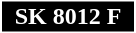<table style="border: 1px solid white; color:white; margin-left: auto; margin-right: auto;" cellspacing="0" cellpadding="0" width="90px">
<tr>
<td align="center" height="20" style="background:#000000;"><span><strong>SK 8012 F</strong></span></td>
</tr>
</table>
